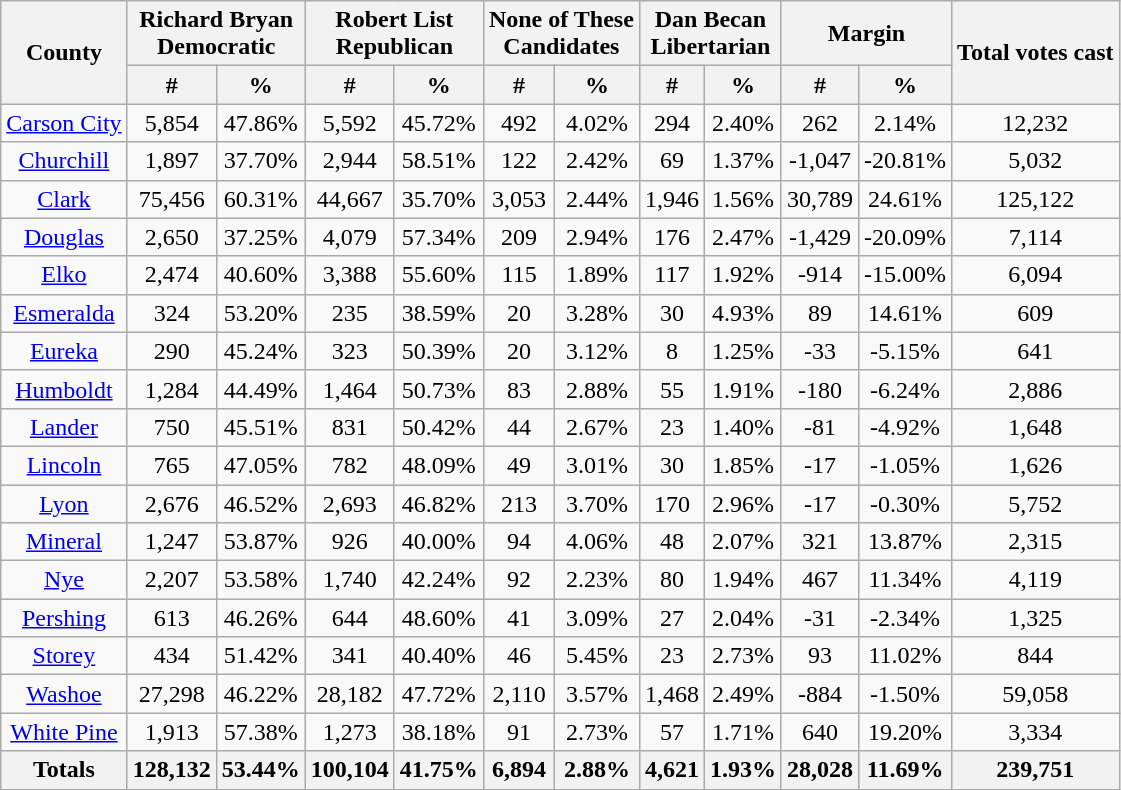<table class="wikitable sortable" style="text-align:center">
<tr>
<th rowspan="2">County</th>
<th style="text-align:center;" colspan="2">Richard Bryan<br>Democratic</th>
<th style="text-align:center;" colspan="2">Robert List<br>Republican</th>
<th style="text-align:center;" colspan="2">None of These<br>Candidates</th>
<th style="text-align:center;" colspan="2">Dan Becan<br>Libertarian</th>
<th style="text-align:center;" colspan="2">Margin</th>
<th style="text-align:center;" rowspan="2">Total votes cast</th>
</tr>
<tr>
<th style="text-align:center;" data-sort-type="number">#</th>
<th style="text-align:center;" data-sort-type="number">%</th>
<th style="text-align:center;" data-sort-type="number">#</th>
<th style="text-align:center;" data-sort-type="number">%</th>
<th style="text-align:center;" data-sort-type="number">#</th>
<th style="text-align:center;" data-sort-type="number">%</th>
<th style="text-align:center;" data-sort-type="number">#</th>
<th style="text-align:center;" data-sort-type="number">%</th>
<th style="text-align:center;" data-sort-type="number">#</th>
<th style="text-align:center;" data-sort-type="number">%</th>
</tr>
<tr style="text-align:center;">
<td><a href='#'>Carson City</a></td>
<td>5,854</td>
<td>47.86%</td>
<td>5,592</td>
<td>45.72%</td>
<td>492</td>
<td>4.02%</td>
<td>294</td>
<td>2.40%</td>
<td>262</td>
<td>2.14%</td>
<td>12,232</td>
</tr>
<tr style="text-align:center;">
<td><a href='#'>Churchill</a></td>
<td>1,897</td>
<td>37.70%</td>
<td>2,944</td>
<td>58.51%</td>
<td>122</td>
<td>2.42%</td>
<td>69</td>
<td>1.37%</td>
<td>-1,047</td>
<td>-20.81%</td>
<td>5,032</td>
</tr>
<tr style="text-align:center;">
<td><a href='#'>Clark</a></td>
<td>75,456</td>
<td>60.31%</td>
<td>44,667</td>
<td>35.70%</td>
<td>3,053</td>
<td>2.44%</td>
<td>1,946</td>
<td>1.56%</td>
<td>30,789</td>
<td>24.61%</td>
<td>125,122</td>
</tr>
<tr style="text-align:center;">
<td><a href='#'>Douglas</a></td>
<td>2,650</td>
<td>37.25%</td>
<td>4,079</td>
<td>57.34%</td>
<td>209</td>
<td>2.94%</td>
<td>176</td>
<td>2.47%</td>
<td>-1,429</td>
<td>-20.09%</td>
<td>7,114</td>
</tr>
<tr style="text-align:center;">
<td><a href='#'>Elko</a></td>
<td>2,474</td>
<td>40.60%</td>
<td>3,388</td>
<td>55.60%</td>
<td>115</td>
<td>1.89%</td>
<td>117</td>
<td>1.92%</td>
<td>-914</td>
<td>-15.00%</td>
<td>6,094</td>
</tr>
<tr style="text-align:center;">
<td><a href='#'>Esmeralda</a></td>
<td>324</td>
<td>53.20%</td>
<td>235</td>
<td>38.59%</td>
<td>20</td>
<td>3.28%</td>
<td>30</td>
<td>4.93%</td>
<td>89</td>
<td>14.61%</td>
<td>609</td>
</tr>
<tr style="text-align:center;">
<td><a href='#'>Eureka</a></td>
<td>290</td>
<td>45.24%</td>
<td>323</td>
<td>50.39%</td>
<td>20</td>
<td>3.12%</td>
<td>8</td>
<td>1.25%</td>
<td>-33</td>
<td>-5.15%</td>
<td>641</td>
</tr>
<tr style="text-align:center;">
<td><a href='#'>Humboldt</a></td>
<td>1,284</td>
<td>44.49%</td>
<td>1,464</td>
<td>50.73%</td>
<td>83</td>
<td>2.88%</td>
<td>55</td>
<td>1.91%</td>
<td>-180</td>
<td>-6.24%</td>
<td>2,886</td>
</tr>
<tr style="text-align:center;">
<td><a href='#'>Lander</a></td>
<td>750</td>
<td>45.51%</td>
<td>831</td>
<td>50.42%</td>
<td>44</td>
<td>2.67%</td>
<td>23</td>
<td>1.40%</td>
<td>-81</td>
<td>-4.92%</td>
<td>1,648</td>
</tr>
<tr style="text-align:center;">
<td><a href='#'>Lincoln</a></td>
<td>765</td>
<td>47.05%</td>
<td>782</td>
<td>48.09%</td>
<td>49</td>
<td>3.01%</td>
<td>30</td>
<td>1.85%</td>
<td>-17</td>
<td>-1.05%</td>
<td>1,626</td>
</tr>
<tr style="text-align:center;">
<td><a href='#'>Lyon</a></td>
<td>2,676</td>
<td>46.52%</td>
<td>2,693</td>
<td>46.82%</td>
<td>213</td>
<td>3.70%</td>
<td>170</td>
<td>2.96%</td>
<td>-17</td>
<td>-0.30%</td>
<td>5,752</td>
</tr>
<tr style="text-align:center;">
<td><a href='#'>Mineral</a></td>
<td>1,247</td>
<td>53.87%</td>
<td>926</td>
<td>40.00%</td>
<td>94</td>
<td>4.06%</td>
<td>48</td>
<td>2.07%</td>
<td>321</td>
<td>13.87%</td>
<td>2,315</td>
</tr>
<tr style="text-align:center;">
<td><a href='#'>Nye</a></td>
<td>2,207</td>
<td>53.58%</td>
<td>1,740</td>
<td>42.24%</td>
<td>92</td>
<td>2.23%</td>
<td>80</td>
<td>1.94%</td>
<td>467</td>
<td>11.34%</td>
<td>4,119</td>
</tr>
<tr style="text-align:center;">
<td><a href='#'>Pershing</a></td>
<td>613</td>
<td>46.26%</td>
<td>644</td>
<td>48.60%</td>
<td>41</td>
<td>3.09%</td>
<td>27</td>
<td>2.04%</td>
<td>-31</td>
<td>-2.34%</td>
<td>1,325</td>
</tr>
<tr style="text-align:center;">
<td><a href='#'>Storey</a></td>
<td>434</td>
<td>51.42%</td>
<td>341</td>
<td>40.40%</td>
<td>46</td>
<td>5.45%</td>
<td>23</td>
<td>2.73%</td>
<td>93</td>
<td>11.02%</td>
<td>844</td>
</tr>
<tr style="text-align:center;">
<td><a href='#'>Washoe</a></td>
<td>27,298</td>
<td>46.22%</td>
<td>28,182</td>
<td>47.72%</td>
<td>2,110</td>
<td>3.57%</td>
<td>1,468</td>
<td>2.49%</td>
<td>-884</td>
<td>-1.50%</td>
<td>59,058</td>
</tr>
<tr style="text-align:center;">
<td><a href='#'>White Pine</a></td>
<td>1,913</td>
<td>57.38%</td>
<td>1,273</td>
<td>38.18%</td>
<td>91</td>
<td>2.73%</td>
<td>57</td>
<td>1.71%</td>
<td>640</td>
<td>19.20%</td>
<td>3,334</td>
</tr>
<tr style="text-align:center;">
<th>Totals</th>
<th>128,132</th>
<th>53.44%</th>
<th>100,104</th>
<th>41.75%</th>
<th>6,894</th>
<th>2.88%</th>
<th>4,621</th>
<th>1.93%</th>
<th>28,028</th>
<th>11.69%</th>
<th>239,751</th>
</tr>
</table>
